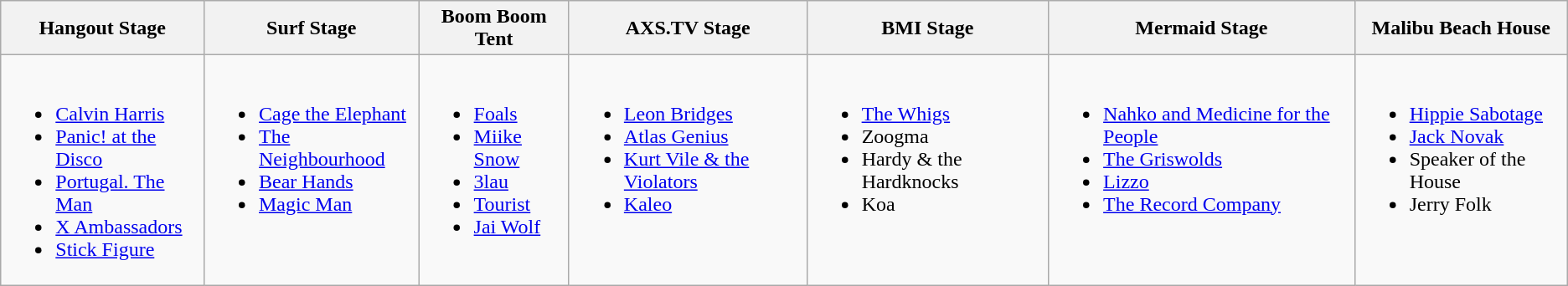<table class="wikitable">
<tr>
<th>Hangout Stage</th>
<th>Surf Stage</th>
<th>Boom Boom Tent</th>
<th>AXS.TV Stage</th>
<th>BMI Stage</th>
<th>Mermaid Stage</th>
<th>Malibu Beach House</th>
</tr>
<tr valign="top">
<td><br><ul><li><a href='#'>Calvin Harris</a></li><li><a href='#'>Panic! at the Disco</a></li><li><a href='#'>Portugal. The Man</a></li><li><a href='#'>X Ambassadors</a></li><li><a href='#'>Stick Figure</a></li></ul></td>
<td><br><ul><li><a href='#'>Cage the Elephant</a></li><li><a href='#'>The Neighbourhood</a></li><li><a href='#'>Bear Hands</a></li><li><a href='#'>Magic Man</a></li></ul></td>
<td><br><ul><li><a href='#'>Foals</a></li><li><a href='#'>Miike Snow</a></li><li><a href='#'>3lau</a></li><li><a href='#'>Tourist</a></li><li><a href='#'>Jai Wolf</a></li></ul></td>
<td><br><ul><li><a href='#'>Leon Bridges</a></li><li><a href='#'>Atlas Genius</a></li><li><a href='#'>Kurt Vile & the Violators</a></li><li><a href='#'>Kaleo</a></li></ul></td>
<td><br><ul><li><a href='#'>The Whigs</a></li><li>Zoogma</li><li>Hardy & the Hardknocks</li><li>Koa</li></ul></td>
<td><br><ul><li><a href='#'>Nahko and Medicine for the People</a></li><li><a href='#'>The Griswolds</a></li><li><a href='#'>Lizzo</a></li><li><a href='#'>The Record Company</a></li></ul></td>
<td><br><ul><li><a href='#'>Hippie Sabotage</a></li><li><a href='#'>Jack Novak</a></li><li>Speaker of the House</li><li>Jerry Folk</li></ul></td>
</tr>
</table>
